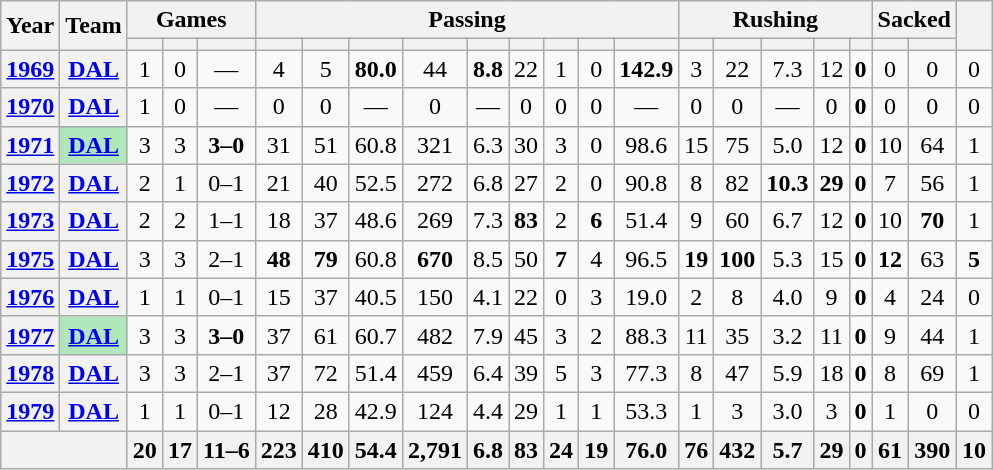<table class=wikitable style="text-align:center;">
<tr>
<th rowspan="2">Year</th>
<th rowspan="2">Team</th>
<th colspan="3">Games</th>
<th colspan="9">Passing</th>
<th colspan="5">Rushing</th>
<th colspan="2">Sacked</th>
<th rowspan="2"></th>
</tr>
<tr>
<th></th>
<th></th>
<th></th>
<th></th>
<th></th>
<th></th>
<th></th>
<th></th>
<th></th>
<th></th>
<th></th>
<th></th>
<th></th>
<th></th>
<th></th>
<th></th>
<th></th>
<th></th>
<th></th>
</tr>
<tr>
<th><a href='#'>1969</a></th>
<th><a href='#'>DAL</a></th>
<td>1</td>
<td>0</td>
<td>—</td>
<td>4</td>
<td>5</td>
<td><strong>80.0</strong></td>
<td>44</td>
<td><strong>8.8</strong></td>
<td>22</td>
<td>1</td>
<td>0</td>
<td><strong>142.9</strong></td>
<td>3</td>
<td>22</td>
<td>7.3</td>
<td>12</td>
<td><strong>0</strong></td>
<td>0</td>
<td>0</td>
<td>0</td>
</tr>
<tr>
<th><a href='#'>1970</a></th>
<th><a href='#'>DAL</a></th>
<td>1</td>
<td>0</td>
<td>—</td>
<td>0</td>
<td>0</td>
<td>—</td>
<td>0</td>
<td>—</td>
<td>0</td>
<td>0</td>
<td>0</td>
<td>—</td>
<td>0</td>
<td>0</td>
<td>—</td>
<td>0</td>
<td><strong>0</strong></td>
<td>0</td>
<td>0</td>
<td>0</td>
</tr>
<tr>
<th><a href='#'>1971</a></th>
<th style="background:#afe6ba;"><a href='#'>DAL</a></th>
<td>3</td>
<td>3</td>
<td><strong>3–0</strong></td>
<td>31</td>
<td>51</td>
<td>60.8</td>
<td>321</td>
<td>6.3</td>
<td>30</td>
<td>3</td>
<td>0</td>
<td>98.6</td>
<td>15</td>
<td>75</td>
<td>5.0</td>
<td>12</td>
<td><strong>0</strong></td>
<td>10</td>
<td>64</td>
<td>1</td>
</tr>
<tr>
<th><a href='#'>1972</a></th>
<th><a href='#'>DAL</a></th>
<td>2</td>
<td>1</td>
<td>0–1</td>
<td>21</td>
<td>40</td>
<td>52.5</td>
<td>272</td>
<td>6.8</td>
<td>27</td>
<td>2</td>
<td>0</td>
<td>90.8</td>
<td>8</td>
<td>82</td>
<td><strong>10.3</strong></td>
<td><strong>29</strong></td>
<td><strong>0</strong></td>
<td>7</td>
<td>56</td>
<td>1</td>
</tr>
<tr>
<th><a href='#'>1973</a></th>
<th><a href='#'>DAL</a></th>
<td>2</td>
<td>2</td>
<td>1–1</td>
<td>18</td>
<td>37</td>
<td>48.6</td>
<td>269</td>
<td>7.3</td>
<td><strong>83</strong></td>
<td>2</td>
<td><strong>6</strong></td>
<td>51.4</td>
<td>9</td>
<td>60</td>
<td>6.7</td>
<td>12</td>
<td><strong>0</strong></td>
<td>10</td>
<td><strong>70</strong></td>
<td>1</td>
</tr>
<tr>
<th><a href='#'>1975</a></th>
<th><a href='#'>DAL</a></th>
<td>3</td>
<td>3</td>
<td>2–1</td>
<td><strong>48</strong></td>
<td><strong>79</strong></td>
<td>60.8</td>
<td><strong>670</strong></td>
<td>8.5</td>
<td>50</td>
<td><strong>7</strong></td>
<td>4</td>
<td>96.5</td>
<td><strong>19</strong></td>
<td><strong>100</strong></td>
<td>5.3</td>
<td>15</td>
<td><strong>0</strong></td>
<td><strong>12</strong></td>
<td>63</td>
<td><strong>5</strong></td>
</tr>
<tr>
<th><a href='#'>1976</a></th>
<th><a href='#'>DAL</a></th>
<td>1</td>
<td>1</td>
<td>0–1</td>
<td>15</td>
<td>37</td>
<td>40.5</td>
<td>150</td>
<td>4.1</td>
<td>22</td>
<td>0</td>
<td>3</td>
<td>19.0</td>
<td>2</td>
<td>8</td>
<td>4.0</td>
<td>9</td>
<td><strong>0</strong></td>
<td>4</td>
<td>24</td>
<td>0</td>
</tr>
<tr>
<th><a href='#'>1977</a></th>
<th style="background:#afe6ba;"><a href='#'>DAL</a></th>
<td>3</td>
<td>3</td>
<td><strong>3–0</strong></td>
<td>37</td>
<td>61</td>
<td>60.7</td>
<td>482</td>
<td>7.9</td>
<td>45</td>
<td>3</td>
<td>2</td>
<td>88.3</td>
<td>11</td>
<td>35</td>
<td>3.2</td>
<td>11</td>
<td><strong>0</strong></td>
<td>9</td>
<td>44</td>
<td>1</td>
</tr>
<tr>
<th><a href='#'>1978</a></th>
<th><a href='#'>DAL</a></th>
<td>3</td>
<td>3</td>
<td>2–1</td>
<td>37</td>
<td>72</td>
<td>51.4</td>
<td>459</td>
<td>6.4</td>
<td>39</td>
<td>5</td>
<td>3</td>
<td>77.3</td>
<td>8</td>
<td>47</td>
<td>5.9</td>
<td>18</td>
<td><strong>0</strong></td>
<td>8</td>
<td>69</td>
<td>1</td>
</tr>
<tr>
<th><a href='#'>1979</a></th>
<th><a href='#'>DAL</a></th>
<td>1</td>
<td>1</td>
<td>0–1</td>
<td>12</td>
<td>28</td>
<td>42.9</td>
<td>124</td>
<td>4.4</td>
<td>29</td>
<td>1</td>
<td>1</td>
<td>53.3</td>
<td>1</td>
<td>3</td>
<td>3.0</td>
<td>3</td>
<td><strong>0</strong></td>
<td>1</td>
<td>0</td>
<td>0</td>
</tr>
<tr>
<th colspan="2"></th>
<th>20</th>
<th>17</th>
<th>11–6</th>
<th>223</th>
<th>410</th>
<th>54.4</th>
<th>2,791</th>
<th>6.8</th>
<th>83</th>
<th>24</th>
<th>19</th>
<th>76.0</th>
<th>76</th>
<th>432</th>
<th>5.7</th>
<th>29</th>
<th>0</th>
<th>61</th>
<th>390</th>
<th>10</th>
</tr>
</table>
